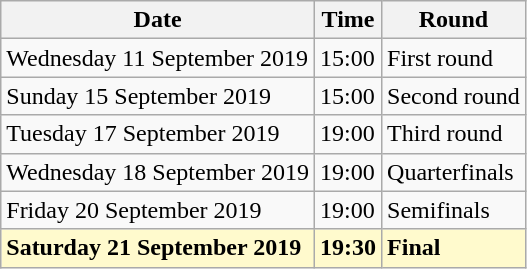<table class="wikitable">
<tr>
<th>Date</th>
<th>Time</th>
<th>Round</th>
</tr>
<tr>
<td>Wednesday 11 September 2019</td>
<td>15:00</td>
<td>First round</td>
</tr>
<tr>
<td>Sunday 15 September 2019</td>
<td>15:00</td>
<td>Second round</td>
</tr>
<tr>
<td>Tuesday 17 September 2019</td>
<td>19:00</td>
<td>Third round</td>
</tr>
<tr>
<td>Wednesday 18 September 2019</td>
<td>19:00</td>
<td>Quarterfinals</td>
</tr>
<tr>
<td>Friday 20 September 2019</td>
<td>19:00</td>
<td>Semifinals</td>
</tr>
<tr>
<td style=background:lemonchiffon><strong>Saturday 21 September 2019</strong></td>
<td style=background:lemonchiffon><strong>19:30</strong></td>
<td style=background:lemonchiffon><strong>Final</strong></td>
</tr>
</table>
